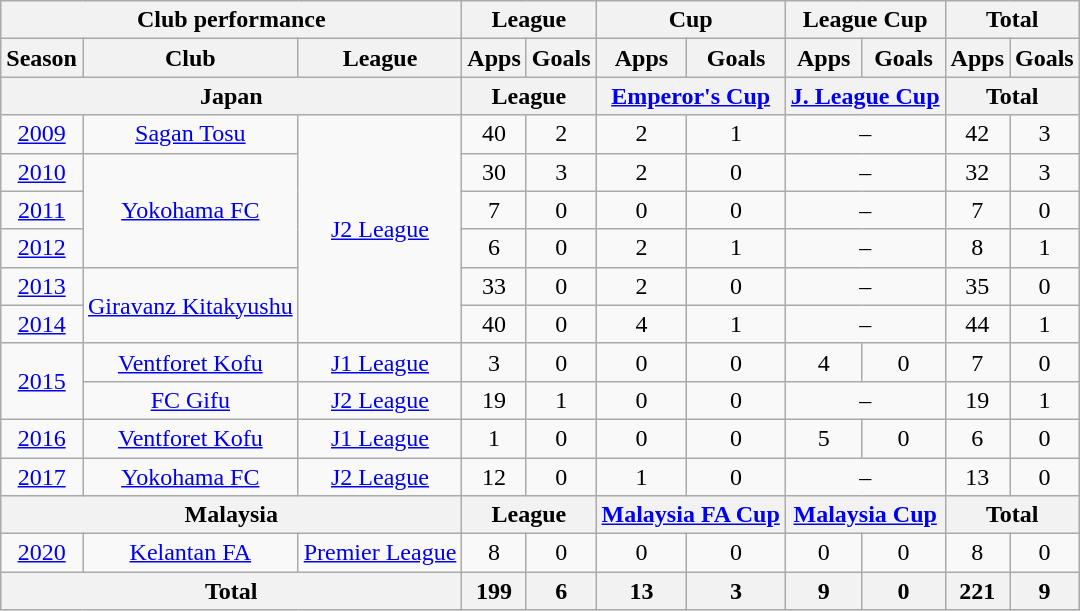<table class="wikitable" style="text-align:center;">
<tr>
<th colspan=3>Club performance</th>
<th colspan=2>League</th>
<th colspan=2>Cup</th>
<th colspan=2>League Cup</th>
<th colspan=2>Total</th>
</tr>
<tr>
<th>Season</th>
<th>Club</th>
<th>League</th>
<th>Apps</th>
<th>Goals</th>
<th>Apps</th>
<th>Goals</th>
<th>Apps</th>
<th>Goals</th>
<th>Apps</th>
<th>Goals</th>
</tr>
<tr>
<th colspan=3>Japan</th>
<th colspan=2>League</th>
<th colspan=2><a href='#'>Emperor's Cup</a></th>
<th colspan=2><a href='#'>J. League Cup</a></th>
<th colspan=2>Total</th>
</tr>
<tr>
<td><a href='#'>2009</a></td>
<td><a href='#'>Sagan Tosu</a></td>
<td rowspan="6"><a href='#'>J2 League</a></td>
<td>40</td>
<td>2</td>
<td>2</td>
<td>1</td>
<td colspan="2">–</td>
<td>42</td>
<td>3</td>
</tr>
<tr>
<td><a href='#'>2010</a></td>
<td rowspan="3"><a href='#'>Yokohama FC</a></td>
<td>30</td>
<td>3</td>
<td>2</td>
<td>0</td>
<td colspan="2">–</td>
<td>32</td>
<td>3</td>
</tr>
<tr>
<td><a href='#'>2011</a></td>
<td>7</td>
<td>0</td>
<td>0</td>
<td>0</td>
<td colspan="2">–</td>
<td>7</td>
<td>0</td>
</tr>
<tr>
<td><a href='#'>2012</a></td>
<td>6</td>
<td>0</td>
<td>2</td>
<td>1</td>
<td colspan="2">–</td>
<td>8</td>
<td>1</td>
</tr>
<tr>
<td><a href='#'>2013</a></td>
<td rowspan="2"><a href='#'>Giravanz Kitakyushu</a></td>
<td>33</td>
<td>0</td>
<td>2</td>
<td>0</td>
<td colspan="2">–</td>
<td>35</td>
<td>0</td>
</tr>
<tr>
<td><a href='#'>2014</a></td>
<td>40</td>
<td>0</td>
<td>4</td>
<td>1</td>
<td colspan="2">–</td>
<td>44</td>
<td>1</td>
</tr>
<tr>
<td rowspan="2"><a href='#'>2015</a></td>
<td><a href='#'>Ventforet Kofu</a></td>
<td><a href='#'>J1 League</a></td>
<td>3</td>
<td>0</td>
<td>0</td>
<td>0</td>
<td>4</td>
<td>0</td>
<td>7</td>
<td>0</td>
</tr>
<tr>
<td><a href='#'>FC Gifu</a></td>
<td><a href='#'>J2 League</a></td>
<td>19</td>
<td>1</td>
<td>0</td>
<td>0</td>
<td colspan="2">–</td>
<td>19</td>
<td>1</td>
</tr>
<tr>
<td><a href='#'>2016</a></td>
<td><a href='#'>Ventforet Kofu</a></td>
<td><a href='#'>J1 League</a></td>
<td>1</td>
<td>0</td>
<td>0</td>
<td>0</td>
<td>5</td>
<td>0</td>
<td>6</td>
<td>0</td>
</tr>
<tr>
<td><a href='#'>2017</a></td>
<td rowspan="1"><a href='#'>Yokohama FC</a></td>
<td rowspan="1"><a href='#'>J2 League</a></td>
<td>12</td>
<td>0</td>
<td>1</td>
<td>0</td>
<td colspan="2">–</td>
<td>13</td>
<td>0</td>
</tr>
<tr>
<th colspan=3>Malaysia</th>
<th colspan=2>League</th>
<th colspan=2><a href='#'>Malaysia FA Cup</a></th>
<th colspan=2><a href='#'>Malaysia Cup</a></th>
<th colspan=2>Total</th>
</tr>
<tr>
<td><a href='#'>2020</a></td>
<td><a href='#'>Kelantan FA</a></td>
<td><a href='#'>Premier League</a></td>
<td>8</td>
<td>0</td>
<td>0</td>
<td>0</td>
<td>0</td>
<td>0</td>
<td>8</td>
<td>0</td>
</tr>
<tr>
<th colspan=3>Total</th>
<th>199</th>
<th>6</th>
<th>13</th>
<th>3</th>
<th>9</th>
<th>0</th>
<th>221</th>
<th>9</th>
</tr>
</table>
